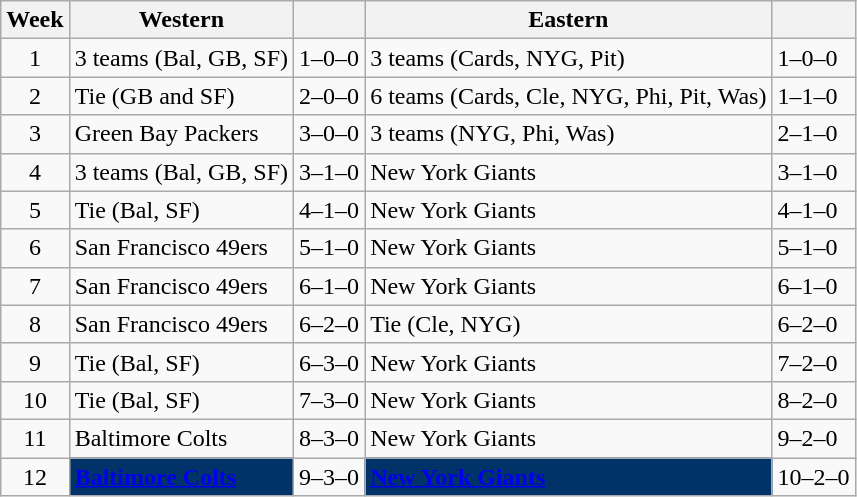<table class="wikitable">
<tr>
<th>Week</th>
<th>Western</th>
<th></th>
<th>Eastern</th>
<th></th>
</tr>
<tr>
<td align=center>1</td>
<td>3 teams (Bal, GB, SF)</td>
<td>1–0–0</td>
<td>3 teams (Cards, NYG, Pit)</td>
<td>1–0–0</td>
</tr>
<tr>
<td align=center>2</td>
<td>Tie (GB and SF)</td>
<td>2–0–0</td>
<td>6 teams (Cards, Cle, NYG, Phi, Pit, Was)</td>
<td>1–1–0</td>
</tr>
<tr>
<td align=center>3</td>
<td>Green Bay Packers</td>
<td>3–0–0</td>
<td>3 teams (NYG, Phi, Was)</td>
<td>2–1–0</td>
</tr>
<tr>
<td align=center>4</td>
<td>3 teams (Bal, GB, SF)</td>
<td>3–1–0</td>
<td>New York Giants</td>
<td>3–1–0</td>
</tr>
<tr>
<td align=center>5</td>
<td>Tie (Bal, SF)</td>
<td>4–1–0</td>
<td>New York Giants</td>
<td>4–1–0</td>
</tr>
<tr>
<td align=center>6</td>
<td>San Francisco 49ers</td>
<td>5–1–0</td>
<td>New York Giants</td>
<td>5–1–0</td>
</tr>
<tr>
<td align=center>7</td>
<td>San Francisco 49ers</td>
<td>6–1–0</td>
<td>New York Giants</td>
<td>6–1–0</td>
</tr>
<tr>
<td align=center>8</td>
<td>San Francisco 49ers</td>
<td>6–2–0</td>
<td>Tie (Cle, NYG)</td>
<td>6–2–0</td>
</tr>
<tr>
<td align=center>9</td>
<td>Tie (Bal, SF)</td>
<td>6–3–0</td>
<td>New York Giants</td>
<td>7–2–0</td>
</tr>
<tr>
<td align=center>10</td>
<td>Tie (Bal, SF)</td>
<td>7–3–0</td>
<td>New York Giants</td>
<td>8–2–0</td>
</tr>
<tr>
<td align=center>11</td>
<td>Baltimore Colts</td>
<td>8–3–0</td>
<td>New York Giants</td>
<td>9–2–0</td>
</tr>
<tr>
<td align=center>12</td>
<td bgcolor="#013369"><strong><a href='#'><span>Baltimore Colts</span></a></strong></td>
<td>9–3–0</td>
<td bgcolor="#013369"><strong><a href='#'><span>New York Giants</span></a></strong></td>
<td>10–2–0</td>
</tr>
</table>
